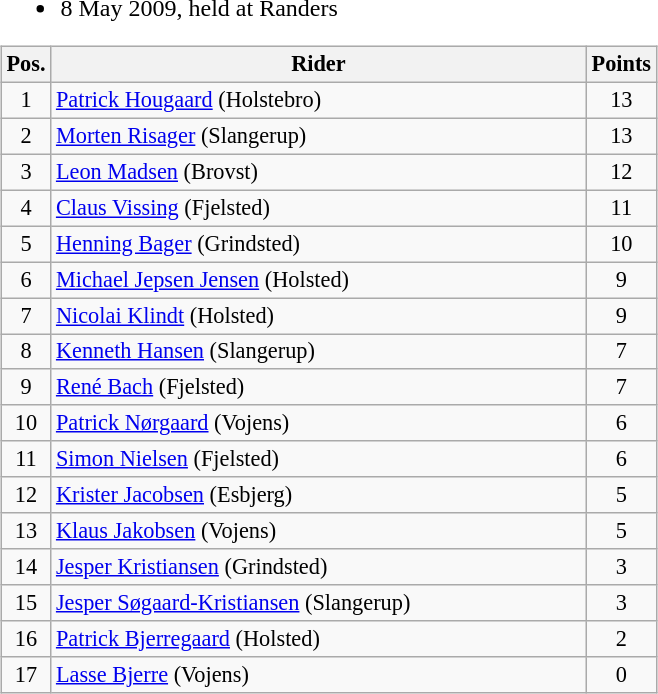<table width=100%>
<tr>
<td width=50% valign=top><br><ul><li>8 May 2009, held at Randers</li></ul><table class=wikitable style="font-size:93%;">
<tr>
<th width=25px>Pos.</th>
<th width=350px>Rider</th>
<th width=40px>Points</th>
</tr>
<tr align=center>
<td>1</td>
<td align=left><a href='#'>Patrick Hougaard</a> (Holstebro)</td>
<td>13</td>
</tr>
<tr align=center>
<td>2</td>
<td align=left><a href='#'>Morten Risager</a> (Slangerup)</td>
<td>13</td>
</tr>
<tr align=center>
<td>3</td>
<td align=left><a href='#'>Leon Madsen</a> (Brovst)</td>
<td>12</td>
</tr>
<tr align=center>
<td>4</td>
<td align=left><a href='#'>Claus Vissing</a> (Fjelsted)</td>
<td>11</td>
</tr>
<tr align=center>
<td>5</td>
<td align=left><a href='#'>Henning Bager</a> (Grindsted)</td>
<td>10</td>
</tr>
<tr align=center>
<td>6</td>
<td align=left><a href='#'>Michael Jepsen Jensen</a> (Holsted)</td>
<td>9</td>
</tr>
<tr align=center>
<td>7</td>
<td align=left><a href='#'>Nicolai Klindt</a> (Holsted)</td>
<td>9</td>
</tr>
<tr align=center>
<td>8</td>
<td align=left><a href='#'>Kenneth Hansen</a> (Slangerup)</td>
<td>7</td>
</tr>
<tr align=center>
<td>9</td>
<td align=left><a href='#'>René Bach</a> (Fjelsted)</td>
<td>7</td>
</tr>
<tr align=center>
<td>10</td>
<td align=left><a href='#'>Patrick Nørgaard</a> (Vojens)</td>
<td>6</td>
</tr>
<tr align=center>
<td>11</td>
<td align=left><a href='#'>Simon Nielsen</a> (Fjelsted)</td>
<td>6</td>
</tr>
<tr align=center>
<td>12</td>
<td align=left><a href='#'>Krister Jacobsen</a> (Esbjerg)</td>
<td>5</td>
</tr>
<tr align=center>
<td>13</td>
<td align=left><a href='#'>Klaus Jakobsen</a> (Vojens)</td>
<td>5</td>
</tr>
<tr align=center>
<td>14</td>
<td align=left><a href='#'>Jesper Kristiansen</a> (Grindsted)</td>
<td>3</td>
</tr>
<tr align=center>
<td>15</td>
<td align=left><a href='#'>Jesper Søgaard-Kristiansen</a> (Slangerup)</td>
<td>3</td>
</tr>
<tr align=center>
<td>16</td>
<td align=left><a href='#'>Patrick Bjerregaard</a> (Holsted)</td>
<td>2</td>
</tr>
<tr align=center>
<td>17</td>
<td align=left><a href='#'>Lasse Bjerre</a> (Vojens)</td>
<td>0</td>
</tr>
</table>
</td>
</tr>
<tr>
<td valign=top></td>
</tr>
</table>
